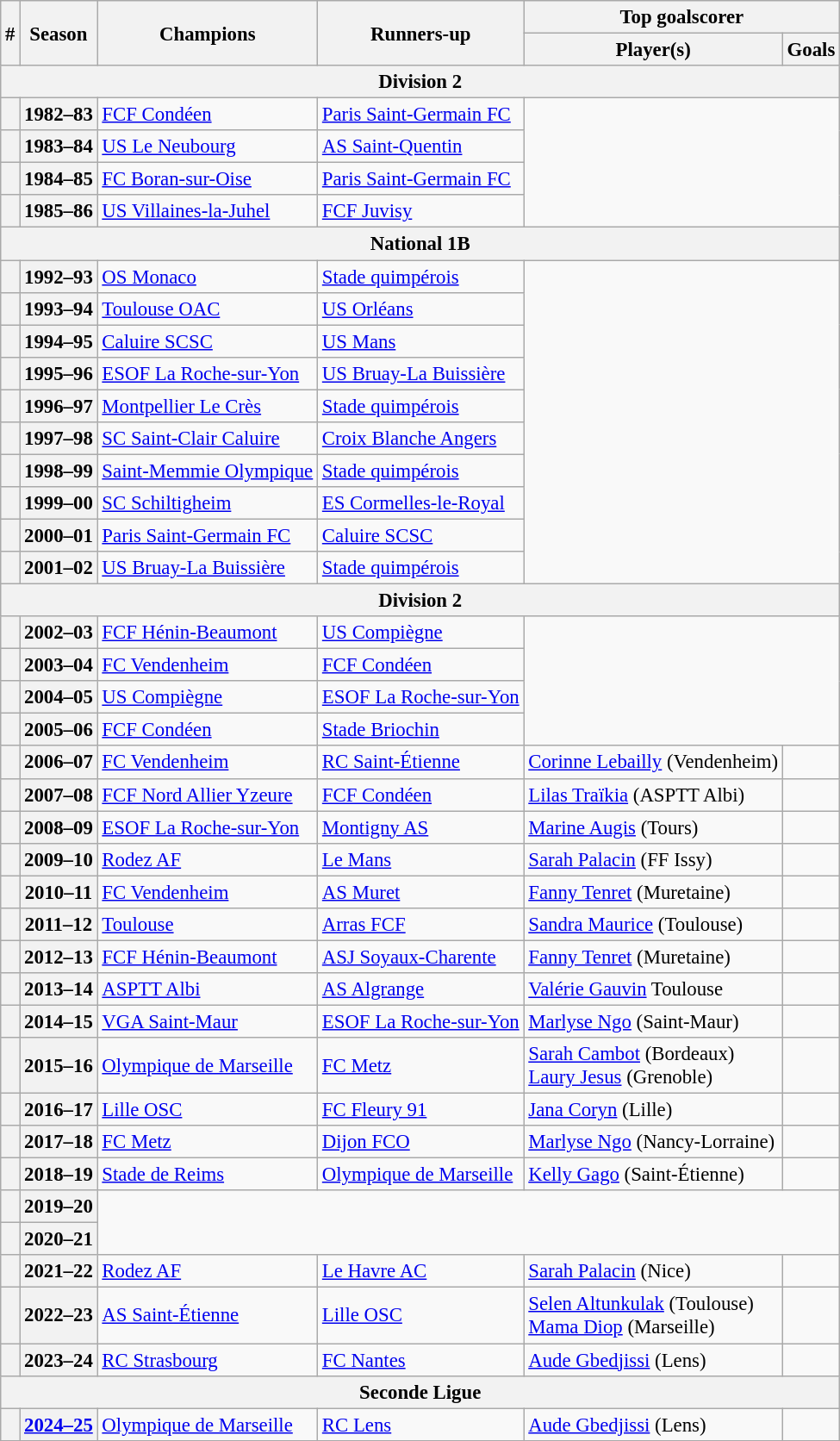<table class="wikitable plainrowheaders" style="font-size:95%">
<tr>
<th rowspan=2>#</th>
<th rowspan=2>Season</th>
<th rowspan=2>Champions</th>
<th rowspan=2>Runners-up</th>
<th colspan=2>Top goalscorer</th>
</tr>
<tr>
<th>Player(s)</th>
<th>Goals</th>
</tr>
<tr>
<th colspan=6>Division 2</th>
</tr>
<tr>
<th></th>
<th>1982–83</th>
<td><a href='#'>FCF Condéen</a></td>
<td><a href='#'>Paris Saint-Germain FC</a></td>
</tr>
<tr>
<th></th>
<th>1983–84</th>
<td><a href='#'>US Le Neubourg</a></td>
<td><a href='#'>AS Saint-Quentin</a></td>
</tr>
<tr>
<th></th>
<th>1984–85</th>
<td><a href='#'>FC Boran-sur-Oise</a></td>
<td><a href='#'>Paris Saint-Germain FC</a></td>
</tr>
<tr>
<th></th>
<th>1985–86</th>
<td><a href='#'>US Villaines-la-Juhel</a></td>
<td><a href='#'>FCF Juvisy</a></td>
</tr>
<tr>
<th colspan=6>National 1B</th>
</tr>
<tr>
<th></th>
<th>1992–93</th>
<td> <a href='#'>OS Monaco</a></td>
<td><a href='#'>Stade quimpérois</a></td>
</tr>
<tr>
<th></th>
<th>1993–94</th>
<td><a href='#'>Toulouse OAC</a></td>
<td><a href='#'>US Orléans</a></td>
</tr>
<tr>
<th></th>
<th>1994–95</th>
<td><a href='#'>Caluire SCSC</a></td>
<td><a href='#'>US Mans</a></td>
</tr>
<tr>
<th></th>
<th>1995–96</th>
<td><a href='#'>ESOF La Roche-sur-Yon</a></td>
<td><a href='#'>US Bruay-La Buissière</a></td>
</tr>
<tr>
<th></th>
<th>1996–97</th>
<td><a href='#'>Montpellier Le Crès</a></td>
<td><a href='#'>Stade quimpérois</a></td>
</tr>
<tr>
<th></th>
<th>1997–98</th>
<td><a href='#'>SC Saint-Clair Caluire</a></td>
<td><a href='#'>Croix Blanche Angers</a></td>
</tr>
<tr>
<th></th>
<th>1998–99</th>
<td><a href='#'>Saint-Memmie Olympique</a></td>
<td><a href='#'>Stade quimpérois</a></td>
</tr>
<tr>
<th></th>
<th>1999–00</th>
<td><a href='#'>SC Schiltigheim</a></td>
<td><a href='#'>ES Cormelles-le-Royal</a></td>
</tr>
<tr>
<th></th>
<th>2000–01</th>
<td><a href='#'>Paris Saint-Germain FC</a></td>
<td><a href='#'>Caluire SCSC</a></td>
</tr>
<tr>
<th></th>
<th>2001–02</th>
<td><a href='#'>US Bruay-La Buissière</a></td>
<td><a href='#'>Stade quimpérois</a></td>
</tr>
<tr>
<th colspan=6>Division 2</th>
</tr>
<tr>
<th></th>
<th>2002–03</th>
<td><a href='#'>FCF Hénin-Beaumont</a></td>
<td><a href='#'>US Compiègne</a></td>
</tr>
<tr>
<th></th>
<th>2003–04</th>
<td><a href='#'>FC Vendenheim</a></td>
<td><a href='#'>FCF Condéen</a></td>
</tr>
<tr>
<th></th>
<th>2004–05</th>
<td><a href='#'>US Compiègne</a></td>
<td><a href='#'>ESOF La Roche-sur-Yon</a></td>
</tr>
<tr>
<th></th>
<th>2005–06</th>
<td><a href='#'>FCF Condéen</a></td>
<td><a href='#'>Stade Briochin</a></td>
</tr>
<tr>
<th></th>
<th>2006–07</th>
<td><a href='#'>FC Vendenheim</a></td>
<td><a href='#'>RC Saint-Étienne</a></td>
<td> <a href='#'>Corinne Lebailly</a> (Vendenheim)</td>
<td></td>
</tr>
<tr>
<th></th>
<th>2007–08</th>
<td><a href='#'>FCF Nord Allier Yzeure</a></td>
<td><a href='#'>FCF Condéen</a></td>
<td> <a href='#'>Lilas Traïkia</a> (ASPTT Albi)</td>
<td></td>
</tr>
<tr>
<th></th>
<th>2008–09</th>
<td><a href='#'>ESOF La Roche-sur-Yon</a></td>
<td><a href='#'>Montigny AS</a></td>
<td> <a href='#'>Marine Augis</a> (Tours)</td>
<td></td>
</tr>
<tr>
<th></th>
<th>2009–10</th>
<td><a href='#'>Rodez AF</a></td>
<td><a href='#'>Le Mans</a></td>
<td> <a href='#'>Sarah Palacin</a> (FF Issy)</td>
<td></td>
</tr>
<tr>
<th></th>
<th>2010–11</th>
<td><a href='#'>FC Vendenheim</a></td>
<td><a href='#'>AS Muret</a></td>
<td> <a href='#'>Fanny Tenret</a> (Muretaine)</td>
<td></td>
</tr>
<tr>
<th></th>
<th>2011–12</th>
<td><a href='#'>Toulouse</a></td>
<td><a href='#'>Arras FCF</a></td>
<td> <a href='#'>Sandra Maurice</a> (Toulouse)</td>
<td></td>
</tr>
<tr>
<th></th>
<th>2012–13</th>
<td><a href='#'>FCF Hénin-Beaumont</a></td>
<td><a href='#'>ASJ Soyaux-Charente</a></td>
<td> <a href='#'>Fanny Tenret</a> (Muretaine)</td>
<td></td>
</tr>
<tr>
<th></th>
<th>2013–14</th>
<td><a href='#'>ASPTT Albi</a></td>
<td><a href='#'>AS Algrange</a></td>
<td> <a href='#'>Valérie Gauvin</a> Toulouse</td>
<td></td>
</tr>
<tr>
<th></th>
<th>2014–15</th>
<td><a href='#'>VGA Saint-Maur</a></td>
<td><a href='#'>ESOF La Roche-sur-Yon</a></td>
<td> <a href='#'>Marlyse Ngo</a> (Saint-Maur)</td>
<td></td>
</tr>
<tr>
<th></th>
<th>2015–16</th>
<td><a href='#'>Olympique de Marseille</a></td>
<td><a href='#'>FC Metz</a></td>
<td> <a href='#'>Sarah Cambot</a> (Bordeaux)<br> <a href='#'>Laury Jesus</a> (Grenoble)</td>
<td></td>
</tr>
<tr>
<th></th>
<th>2016–17</th>
<td><a href='#'>Lille OSC</a></td>
<td><a href='#'>FC Fleury 91</a></td>
<td> <a href='#'>Jana Coryn</a> (Lille)</td>
<td></td>
</tr>
<tr>
<th></th>
<th>2017–18</th>
<td><a href='#'>FC Metz</a></td>
<td><a href='#'>Dijon FCO</a></td>
<td> <a href='#'>Marlyse Ngo</a> (Nancy-Lorraine)</td>
<td></td>
</tr>
<tr>
<th></th>
<th>2018–19</th>
<td><a href='#'>Stade de Reims</a></td>
<td><a href='#'>Olympique de Marseille</a></td>
<td> <a href='#'>Kelly Gago</a> (Saint-Étienne)</td>
<td></td>
</tr>
<tr>
<th></th>
<th>2019–20</th>
<td colspan=4 rowspan=2></td>
</tr>
<tr>
<th></th>
<th>2020–21</th>
</tr>
<tr>
<th></th>
<th>2021–22</th>
<td><a href='#'>Rodez AF</a></td>
<td><a href='#'>Le Havre AC</a></td>
<td> <a href='#'>Sarah Palacin</a> (Nice)</td>
<td></td>
</tr>
<tr>
<th></th>
<th>2022–23</th>
<td><a href='#'>AS Saint-Étienne</a></td>
<td><a href='#'>Lille OSC</a></td>
<td> <a href='#'>Selen Altunkulak</a> (Toulouse)<br> <a href='#'>Mama Diop</a> (Marseille)</td>
<td></td>
</tr>
<tr>
<th></th>
<th>2023–24</th>
<td><a href='#'>RC Strasbourg</a></td>
<td><a href='#'>FC Nantes</a></td>
<td> <a href='#'>Aude Gbedjissi</a> (Lens)</td>
<td></td>
</tr>
<tr>
<th colspan=6>Seconde Ligue</th>
</tr>
<tr>
<th></th>
<th><a href='#'>2024–25</a></th>
<td><a href='#'>Olympique de Marseille</a></td>
<td><a href='#'>RC Lens</a></td>
<td> <a href='#'>Aude Gbedjissi</a> (Lens)</td>
<td></td>
</tr>
</table>
